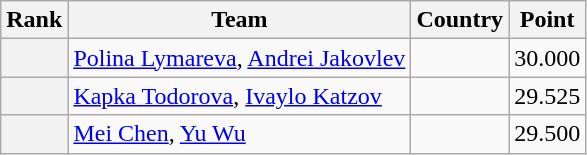<table class="wikitable sortable">
<tr>
<th>Rank</th>
<th>Team</th>
<th>Country</th>
<th>Point</th>
</tr>
<tr>
<th></th>
<td><a href='#'>Polina Lymareva</a>, <a href='#'>Andrei Jakovlev</a></td>
<td></td>
<td>30.000</td>
</tr>
<tr>
<th></th>
<td><a href='#'>Kapka Todorova</a>, <a href='#'>Ivaylo Katzov</a></td>
<td></td>
<td>29.525</td>
</tr>
<tr>
<th></th>
<td><a href='#'>Mei Chen</a>, <a href='#'>Yu Wu</a></td>
<td></td>
<td>29.500</td>
</tr>
</table>
